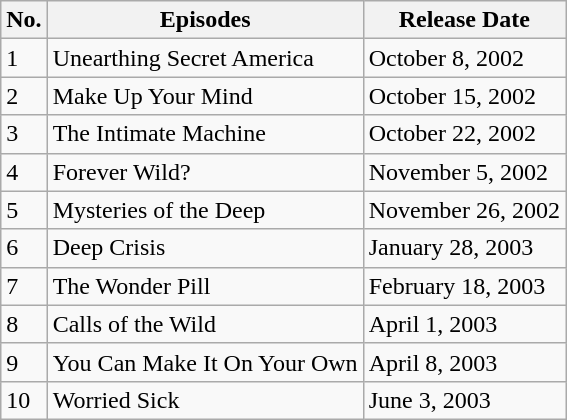<table class="wikitable">
<tr>
<th>No.</th>
<th>Episodes</th>
<th>Release Date</th>
</tr>
<tr>
<td>1</td>
<td>Unearthing Secret America</td>
<td>October 8, 2002</td>
</tr>
<tr>
<td>2</td>
<td>Make Up Your Mind</td>
<td>October 15, 2002</td>
</tr>
<tr>
<td>3</td>
<td>The Intimate Machine</td>
<td>October 22, 2002</td>
</tr>
<tr>
<td>4</td>
<td>Forever Wild?</td>
<td>November 5, 2002</td>
</tr>
<tr>
<td>5</td>
<td>Mysteries of the Deep</td>
<td>November 26, 2002</td>
</tr>
<tr>
<td>6</td>
<td>Deep Crisis</td>
<td>January 28, 2003</td>
</tr>
<tr>
<td>7</td>
<td>The Wonder Pill</td>
<td>February 18, 2003</td>
</tr>
<tr>
<td>8</td>
<td>Calls of the Wild</td>
<td>April 1, 2003</td>
</tr>
<tr>
<td>9</td>
<td>You Can Make It On Your Own</td>
<td>April 8, 2003</td>
</tr>
<tr>
<td>10</td>
<td>Worried Sick</td>
<td>June 3, 2003</td>
</tr>
</table>
